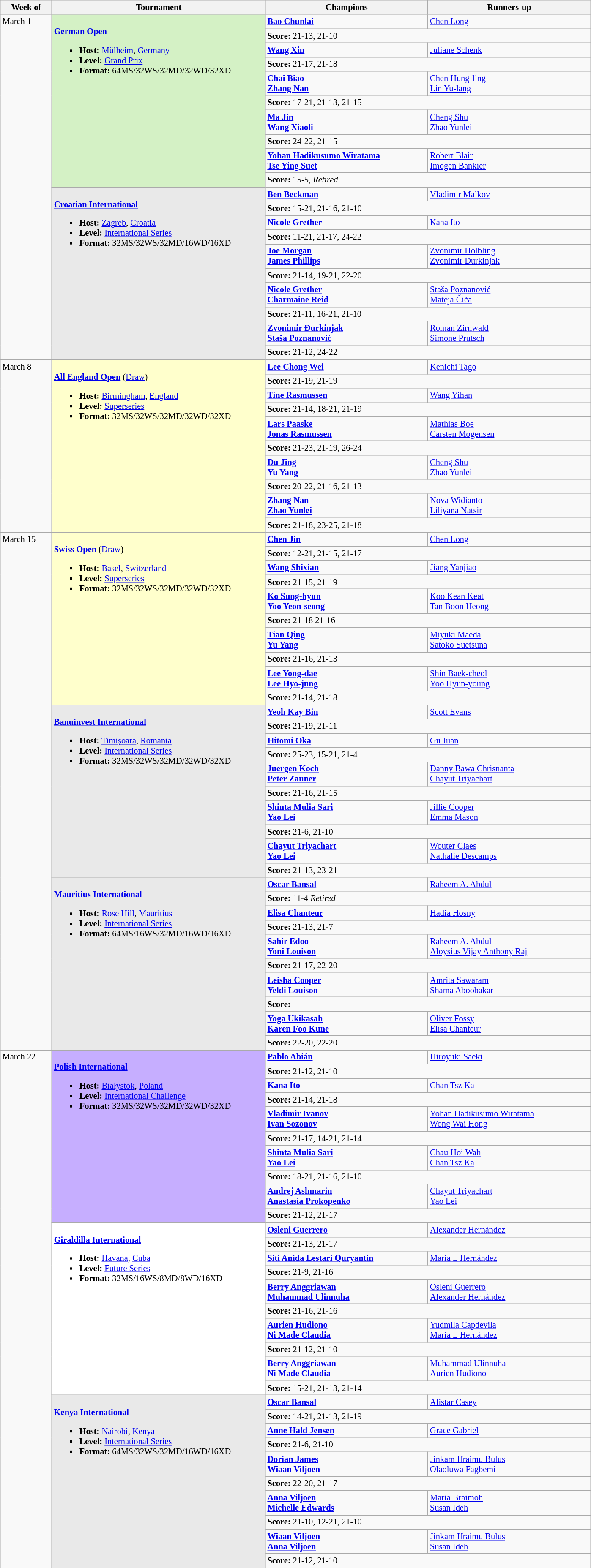<table class=wikitable style=font-size:85%>
<tr>
<th width=75>Week of</th>
<th width=330>Tournament</th>
<th width=250>Champions</th>
<th width=250>Runners-up</th>
</tr>
<tr valign=top>
<td rowspan=20>March 1</td>
<td style="background:#D4F1C5;" rowspan="10"><br> <strong><a href='#'>German Open</a></strong><ul><li><strong>Host:</strong> <a href='#'>Mülheim</a>, <a href='#'>Germany</a></li><li><strong>Level:</strong> <a href='#'>Grand Prix</a></li><li><strong>Format:</strong> 64MS/32WS/32MD/32WD/32XD</li></ul></td>
<td><strong> <a href='#'>Bao Chunlai</a></strong></td>
<td> <a href='#'>Chen Long</a></td>
</tr>
<tr>
<td colspan=2><strong>Score:</strong> 21-13, 21-10</td>
</tr>
<tr valign=top>
<td><strong> <a href='#'>Wang Xin</a></strong></td>
<td> <a href='#'>Juliane Schenk</a></td>
</tr>
<tr>
<td colspan=2><strong>Score:</strong> 21-17, 21-18</td>
</tr>
<tr valign=top>
<td><strong> <a href='#'>Chai Biao</a><br> <a href='#'>Zhang Nan</a></strong></td>
<td> <a href='#'>Chen Hung-ling</a><br> <a href='#'>Lin Yu-lang</a></td>
</tr>
<tr>
<td colspan=2><strong>Score:</strong> 17-21, 21-13, 21-15</td>
</tr>
<tr valign=top>
<td><strong> <a href='#'>Ma Jin</a><br> <a href='#'>Wang Xiaoli</a></strong></td>
<td> <a href='#'>Cheng Shu</a><br> <a href='#'>Zhao Yunlei</a></td>
</tr>
<tr>
<td colspan=2><strong>Score:</strong> 24-22, 21-15</td>
</tr>
<tr valign=top>
<td><strong> <a href='#'>Yohan Hadikusumo Wiratama</a><br> <a href='#'>Tse Ying Suet</a></strong></td>
<td> <a href='#'>Robert Blair</a><br> <a href='#'>Imogen Bankier</a></td>
</tr>
<tr>
<td colspan=2><strong>Score:</strong> 15-5, <em>Retired</em></td>
</tr>
<tr valign=top>
<td style="background:#E9E9E9;" rowspan="10"><br> <strong><a href='#'>Croatian International</a></strong><ul><li><strong>Host:</strong> <a href='#'>Zagreb</a>, <a href='#'>Croatia</a></li><li><strong>Level:</strong> <a href='#'>International Series</a></li><li><strong>Format:</strong> 32MS/32WS/32MD/16WD/16XD</li></ul></td>
<td><strong> <a href='#'>Ben Beckman</a></strong></td>
<td> <a href='#'>Vladimir Malkov</a></td>
</tr>
<tr>
<td colspan=2><strong>Score:</strong> 15-21, 21-16, 21-10</td>
</tr>
<tr valign=top>
<td><strong> <a href='#'>Nicole Grether</a></strong></td>
<td> <a href='#'>Kana Ito</a></td>
</tr>
<tr>
<td colspan=2><strong>Score:</strong> 11-21, 21-17, 24-22</td>
</tr>
<tr valign=top>
<td><strong> <a href='#'>Joe Morgan</a><br> <a href='#'>James Phillips</a></strong></td>
<td> <a href='#'>Zvonimir Hölbling</a><br> <a href='#'>Zvonimir Đurkinjak</a></td>
</tr>
<tr>
<td colspan=2><strong>Score:</strong> 21-14, 19-21, 22-20</td>
</tr>
<tr valign=top>
<td><strong> <a href='#'>Nicole Grether</a><br> <a href='#'>Charmaine Reid</a></strong></td>
<td> <a href='#'>Staša Poznanović</a><br> <a href='#'>Mateja Čiča</a></td>
</tr>
<tr>
<td colspan=2><strong>Score:</strong> 21-11, 16-21, 21-10</td>
</tr>
<tr valign=top>
<td><strong> <a href='#'>Zvonimir Đurkinjak</a><br> <a href='#'>Staša Poznanović</a></strong></td>
<td> <a href='#'>Roman Zirnwald</a><br> <a href='#'>Simone Prutsch</a></td>
</tr>
<tr>
<td colspan=2><strong>Score:</strong> 21-12, 24-22</td>
</tr>
<tr valign=top>
<td rowspan=10>March 8</td>
<td style="background:#FFFFCC;" rowspan="10"><br> <strong><a href='#'>All England Open</a></strong> (<a href='#'>Draw</a>)<ul><li><strong>Host:</strong> <a href='#'>Birmingham</a>, <a href='#'>England</a></li><li><strong>Level:</strong> <a href='#'>Superseries</a></li><li><strong>Format:</strong> 32MS/32WS/32MD/32WD/32XD</li></ul></td>
<td><strong> <a href='#'>Lee Chong Wei</a></strong></td>
<td> <a href='#'>Kenichi Tago</a></td>
</tr>
<tr>
<td colspan =2><strong>Score:</strong> 21-19, 21-19</td>
</tr>
<tr valign=top>
<td><strong> <a href='#'>Tine Rasmussen</a></strong></td>
<td> <a href='#'>Wang Yihan</a></td>
</tr>
<tr>
<td colspan =2><strong>Score:</strong> 21-14, 18-21, 21-19</td>
</tr>
<tr valign=top>
<td><strong> <a href='#'>Lars Paaske</a><br> <a href='#'>Jonas Rasmussen</a></strong></td>
<td> <a href='#'>Mathias Boe</a><br> <a href='#'>Carsten Mogensen</a></td>
</tr>
<tr>
<td colspan =2><strong>Score:</strong> 21-23, 21-19, 26-24</td>
</tr>
<tr valign=top>
<td><strong> <a href='#'>Du Jing</a><br> <a href='#'>Yu Yang</a></strong></td>
<td> <a href='#'>Cheng Shu</a><br> <a href='#'>Zhao Yunlei</a></td>
</tr>
<tr>
<td colspan =2><strong>Score:</strong> 20-22, 21-16, 21-13</td>
</tr>
<tr valign=top>
<td><strong> <a href='#'>Zhang Nan</a><br> <a href='#'>Zhao Yunlei</a></strong></td>
<td> <a href='#'>Nova Widianto</a><br> <a href='#'>Liliyana Natsir</a></td>
</tr>
<tr>
<td colspan =2><strong>Score:</strong> 21-18, 23-25, 21-18</td>
</tr>
<tr valign=top>
<td rowspan=30>March 15</td>
<td style="background:#FFFFCC;" rowspan="10"><br> <strong><a href='#'>Swiss Open</a></strong> (<a href='#'>Draw</a>)<ul><li><strong>Host:</strong> <a href='#'>Basel</a>, <a href='#'>Switzerland</a></li><li><strong>Level:</strong> <a href='#'>Superseries</a></li><li><strong>Format:</strong> 32MS/32WS/32MD/32WD/32XD</li></ul></td>
<td><strong> <a href='#'>Chen Jin</a></strong></td>
<td> <a href='#'>Chen Long</a></td>
</tr>
<tr>
<td colspan =2><strong>Score:</strong> 12-21, 21-15, 21-17</td>
</tr>
<tr valign=top>
<td><strong> <a href='#'>Wang Shixian</a></strong></td>
<td> <a href='#'>Jiang Yanjiao</a></td>
</tr>
<tr>
<td colspan =2><strong>Score:</strong> 21-15, 21-19</td>
</tr>
<tr valign=top>
<td><strong> <a href='#'>Ko Sung-hyun</a><br> <a href='#'>Yoo Yeon-seong</a></strong></td>
<td> <a href='#'>Koo Kean Keat</a><br> <a href='#'>Tan Boon Heong</a></td>
</tr>
<tr>
<td colspan =2><strong>Score:</strong> 21-18 21-16</td>
</tr>
<tr valign=top>
<td><strong> <a href='#'>Tian Qing</a><br> <a href='#'>Yu Yang</a></strong></td>
<td> <a href='#'>Miyuki Maeda</a><br> <a href='#'>Satoko Suetsuna</a></td>
</tr>
<tr>
<td colspan =2><strong>Score:</strong> 21-16, 21-13</td>
</tr>
<tr valign=top>
<td><strong> <a href='#'>Lee Yong-dae</a><br> <a href='#'>Lee Hyo-jung</a></strong></td>
<td> <a href='#'>Shin Baek-cheol</a><br> <a href='#'>Yoo Hyun-young</a></td>
</tr>
<tr>
<td colspan =2><strong>Score:</strong> 21-14, 21-18</td>
</tr>
<tr valign=top>
<td style="background:#E9E9E9;" rowspan="10"><br> <strong><a href='#'>Banuinvest International</a></strong><ul><li><strong>Host:</strong> <a href='#'>Timișoara</a>, <a href='#'>Romania</a></li><li><strong>Level:</strong> <a href='#'>International Series</a></li><li><strong>Format:</strong> 32MS/32WS/32MD/32WD/32XD</li></ul></td>
<td><strong> <a href='#'>Yeoh Kay Bin</a></strong></td>
<td> <a href='#'>Scott Evans</a></td>
</tr>
<tr>
<td colspan=2><strong>Score:</strong> 21-19, 21-11</td>
</tr>
<tr valign=top>
<td><strong> <a href='#'>Hitomi Oka</a></strong></td>
<td> <a href='#'>Gu Juan</a></td>
</tr>
<tr>
<td colspan=2><strong>Score:</strong> 25-23, 15-21, 21-4</td>
</tr>
<tr valign=top>
<td><strong> <a href='#'>Juergen Koch</a><br> <a href='#'>Peter Zauner</a></strong></td>
<td> <a href='#'>Danny Bawa Chrisnanta</a><br> <a href='#'>Chayut Triyachart</a></td>
</tr>
<tr>
<td colspan=2><strong>Score:</strong> 21-16, 21-15</td>
</tr>
<tr valign=top>
<td><strong> <a href='#'>Shinta Mulia Sari</a><br> <a href='#'>Yao Lei</a></strong></td>
<td> <a href='#'>Jillie Cooper</a><br> <a href='#'>Emma Mason</a></td>
</tr>
<tr>
<td colspan=2><strong>Score:</strong> 21-6, 21-10</td>
</tr>
<tr valign=top>
<td><strong> <a href='#'>Chayut Triyachart</a><br> <a href='#'>Yao Lei</a></strong></td>
<td> <a href='#'>Wouter Claes</a><br> <a href='#'>Nathalie Descamps</a></td>
</tr>
<tr>
<td colspan=2><strong>Score:</strong> 21-13, 23-21</td>
</tr>
<tr valign=top>
<td style="background:#E9E9E9;" rowspan="10"><br> <strong><a href='#'>Mauritius International</a></strong><ul><li><strong>Host:</strong> <a href='#'>Rose Hill</a>, <a href='#'>Mauritius</a></li><li><strong>Level:</strong> <a href='#'>International Series</a></li><li><strong>Format:</strong> 64MS/16WS/32MD/16WD/16XD</li></ul></td>
<td><strong> <a href='#'>Oscar Bansal</a></strong></td>
<td> <a href='#'>Raheem A. Abdul</a></td>
</tr>
<tr>
<td colspan=2><strong>Score:</strong> 11-4 <em>Retired</em></td>
</tr>
<tr valign=top>
<td><strong> <a href='#'>Elisa Chanteur</a></strong></td>
<td> <a href='#'>Hadia Hosny</a></td>
</tr>
<tr>
<td colspan=2><strong>Score:</strong> 21-13, 21-7</td>
</tr>
<tr valign=top>
<td><strong> <a href='#'>Sahir Edoo</a><br> <a href='#'>Yoni Louison</a></strong></td>
<td> <a href='#'>Raheem A. Abdul</a><br> <a href='#'>Aloysius Vijay Anthony Raj</a></td>
</tr>
<tr>
<td colspan=2><strong>Score:</strong> 21-17, 22-20</td>
</tr>
<tr valign=top>
<td><strong> <a href='#'>Leisha Cooper</a><br> <a href='#'>Yeldi Louison</a></strong></td>
<td> <a href='#'>Amrita Sawaram</a><br> <a href='#'>Shama Aboobakar</a></td>
</tr>
<tr>
<td colspan=2><strong>Score:</strong></td>
</tr>
<tr valign=top>
<td><strong> <a href='#'>Yoga Ukikasah</a><br> <a href='#'>Karen Foo Kune</a></strong></td>
<td> <a href='#'>Oliver Fossy</a><br> <a href='#'>Elisa Chanteur</a></td>
</tr>
<tr>
<td colspan=2><strong>Score:</strong> 22-20, 22-20</td>
</tr>
<tr valign=top>
<td rowspan=30>March 22</td>
<td style="background:#C6AEFF;" rowspan="10"><br> <strong><a href='#'>Polish International</a></strong><ul><li><strong>Host:</strong> <a href='#'>Białystok</a>, <a href='#'>Poland</a></li><li><strong>Level:</strong> <a href='#'>International Challenge</a></li><li><strong>Format:</strong> 32MS/32WS/32MD/32WD/32XD</li></ul></td>
<td><strong> <a href='#'>Pablo Abián</a></strong></td>
<td> <a href='#'>Hiroyuki Saeki</a></td>
</tr>
<tr>
<td colspan=2><strong>Score:</strong> 21-12, 21-10</td>
</tr>
<tr valign=top>
<td><strong> <a href='#'>Kana Ito</a></strong></td>
<td> <a href='#'>Chan Tsz Ka</a></td>
</tr>
<tr>
<td colspan=2><strong>Score:</strong> 21-14, 21-18</td>
</tr>
<tr valign=top>
<td><strong> <a href='#'>Vladimir Ivanov</a><br> <a href='#'>Ivan Sozonov</a></strong></td>
<td> <a href='#'>Yohan Hadikusumo Wiratama</a><br> <a href='#'>Wong Wai Hong</a></td>
</tr>
<tr>
<td colspan=2><strong>Score:</strong> 21-17, 14-21, 21-14</td>
</tr>
<tr valign=top>
<td><strong> <a href='#'>Shinta Mulia Sari</a><br> <a href='#'>Yao Lei</a></strong></td>
<td> <a href='#'>Chau Hoi Wah</a><br> <a href='#'>Chan Tsz Ka</a></td>
</tr>
<tr>
<td colspan=2><strong>Score:</strong> 18-21, 21-16, 21-10</td>
</tr>
<tr valign=top>
<td><strong> <a href='#'>Andrej Ashmarin</a><br> <a href='#'>Anastasia Prokopenko</a></strong></td>
<td> <a href='#'>Chayut Triyachart</a><br> <a href='#'>Yao Lei</a></td>
</tr>
<tr>
<td colspan=2><strong>Score:</strong> 21-12, 21-17</td>
</tr>
<tr valign=top>
<td style="background:#FFFFFF;" rowspan="10"><br> <strong><a href='#'>Giraldilla International</a></strong><ul><li><strong>Host:</strong> <a href='#'>Havana</a>, <a href='#'>Cuba</a></li><li><strong>Level:</strong> <a href='#'>Future Series</a></li><li><strong>Format:</strong> 32MS/16WS/8MD/8WD/16XD</li></ul></td>
<td><strong> <a href='#'>Osleni Guerrero</a></strong></td>
<td> <a href='#'>Alexander Hernández</a></td>
</tr>
<tr>
<td colspan=2><strong>Score:</strong> 21-13, 21-17</td>
</tr>
<tr valign=top>
<td><strong> <a href='#'>Siti Anida Lestari Quryantin</a></strong></td>
<td> <a href='#'>María L Hernández</a></td>
</tr>
<tr>
<td colspan=2><strong>Score:</strong> 21-9, 21-16</td>
</tr>
<tr valign=top>
<td><strong> <a href='#'>Berry Anggriawan</a><br> <a href='#'>Muhammad Ulinnuha</a></strong></td>
<td> <a href='#'>Osleni Guerrero</a><br> <a href='#'>Alexander Hernández</a></td>
</tr>
<tr>
<td colspan=2><strong>Score:</strong> 21-16, 21-16</td>
</tr>
<tr valign=top>
<td><strong> <a href='#'>Aurien Hudiono</a><br> <a href='#'>Ni Made Claudia</a></strong></td>
<td> <a href='#'>Yudmila Capdevila</a><br> <a href='#'>María L Hernández</a></td>
</tr>
<tr>
<td colspan=2><strong>Score:</strong> 21-12, 21-10</td>
</tr>
<tr valign=top>
<td><strong> <a href='#'>Berry Anggriawan</a><br> <a href='#'>Ni Made Claudia</a></strong></td>
<td> <a href='#'>Muhammad Ulinnuha</a><br> <a href='#'>Aurien Hudiono</a></td>
</tr>
<tr>
<td colspan=2><strong>Score:</strong> 15-21, 21-13, 21-14</td>
</tr>
<tr valign=top>
<td style="background:#E9E9E9;" rowspan="10"><br> <strong><a href='#'>Kenya International</a></strong><ul><li><strong>Host:</strong> <a href='#'>Nairobi</a>, <a href='#'>Kenya</a></li><li><strong>Level:</strong> <a href='#'>International Series</a></li><li><strong>Format:</strong> 64MS/32WS/32MD/16WD/16XD</li></ul></td>
<td><strong> <a href='#'>Oscar Bansal</a></strong></td>
<td> <a href='#'>Alistar Casey</a></td>
</tr>
<tr>
<td colspan=2><strong>Score:</strong> 14-21, 21-13, 21-19</td>
</tr>
<tr valign=top>
<td><strong> <a href='#'>Anne Hald Jensen</a></strong></td>
<td> <a href='#'>Grace Gabriel</a></td>
</tr>
<tr>
<td colspan=2><strong>Score:</strong> 21-6, 21-10</td>
</tr>
<tr valign=top>
<td><strong> <a href='#'>Dorian James</a><br> <a href='#'>Wiaan Viljoen</a></strong></td>
<td> <a href='#'>Jinkam Ifraimu Bulus</a><br> <a href='#'>Olaoluwa Fagbemi</a></td>
</tr>
<tr>
<td colspan=2><strong>Score:</strong> 22-20, 21-17</td>
</tr>
<tr valign=top>
<td><strong> <a href='#'>Anna Viljoen</a><br> <a href='#'>Michelle Edwards</a></strong></td>
<td> <a href='#'>Maria Braimoh</a><br> <a href='#'>Susan Ideh</a></td>
</tr>
<tr>
<td colspan=2><strong>Score:</strong> 21-10, 12-21, 21-10</td>
</tr>
<tr valign=top>
<td><strong> <a href='#'>Wiaan Viljoen</a><br> <a href='#'>Anna Viljoen</a></strong></td>
<td> <a href='#'>Jinkam Ifraimu Bulus</a><br> <a href='#'>Susan Ideh</a></td>
</tr>
<tr>
<td colspan=2><strong>Score:</strong> 21-12, 21-10</td>
</tr>
</table>
